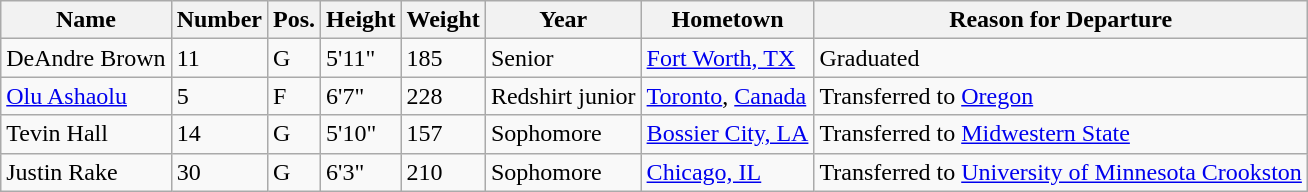<table class="wikitable sortable">
<tr>
<th>Name</th>
<th>Number</th>
<th>Pos.</th>
<th>Height</th>
<th>Weight</th>
<th>Year</th>
<th>Hometown</th>
<th>Reason for Departure</th>
</tr>
<tr>
<td>DeAndre Brown</td>
<td>11</td>
<td>G</td>
<td>5'11"</td>
<td>185</td>
<td>Senior</td>
<td><a href='#'>Fort Worth, TX</a></td>
<td>Graduated</td>
</tr>
<tr>
<td><a href='#'>Olu Ashaolu</a></td>
<td>5</td>
<td>F</td>
<td>6'7"</td>
<td>228</td>
<td>Redshirt junior</td>
<td><a href='#'>Toronto</a>, <a href='#'>Canada</a></td>
<td>Transferred to <a href='#'>Oregon</a></td>
</tr>
<tr>
<td>Tevin Hall</td>
<td>14</td>
<td>G</td>
<td>5'10"</td>
<td>157</td>
<td>Sophomore</td>
<td><a href='#'>Bossier City, LA</a></td>
<td>Transferred to <a href='#'>Midwestern State</a></td>
</tr>
<tr>
<td>Justin Rake</td>
<td>30</td>
<td>G</td>
<td>6'3"</td>
<td>210</td>
<td>Sophomore</td>
<td><a href='#'>Chicago, IL</a></td>
<td>Transferred to <a href='#'>University of Minnesota Crookston</a></td>
</tr>
</table>
